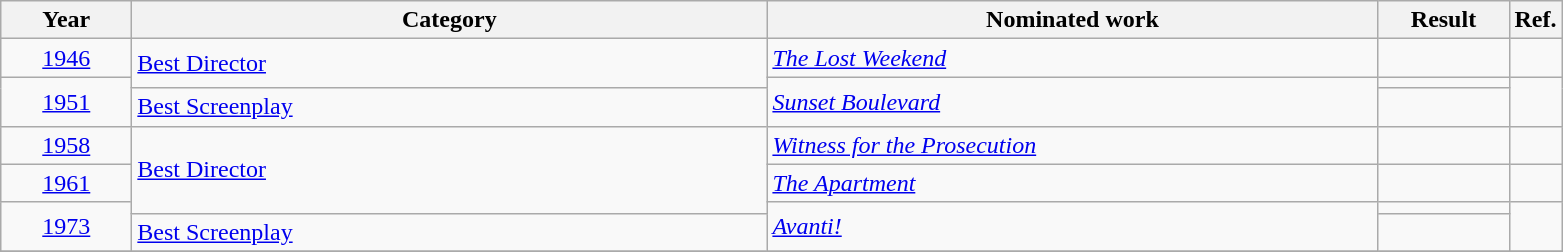<table class=wikitable>
<tr>
<th scope="col" style="width:5em;">Year</th>
<th scope="col" style="width:26em;">Category</th>
<th scope="col" style="width:25em;">Nominated work</th>
<th scope="col" style="width:5em;">Result</th>
<th>Ref.</th>
</tr>
<tr>
<td style="text-align:center;"><a href='#'>1946</a></td>
<td rowspan=2><a href='#'>Best Director</a></td>
<td><em><a href='#'>The Lost Weekend</a></em></td>
<td></td>
<td style="text-align:center;"></td>
</tr>
<tr>
<td style="text-align:center;", rowspan=2><a href='#'>1951</a></td>
<td rowspan=2><em><a href='#'>Sunset Boulevard</a></em></td>
<td></td>
<td style="text-align:center;" rowspan=2></td>
</tr>
<tr>
<td><a href='#'>Best Screenplay</a></td>
<td></td>
</tr>
<tr>
<td style="text-align:center;"><a href='#'>1958</a></td>
<td rowspan=3><a href='#'>Best Director</a></td>
<td><em><a href='#'>Witness for the Prosecution</a></em></td>
<td></td>
<td style="text-align:center;"></td>
</tr>
<tr>
<td style="text-align:center;"><a href='#'>1961</a></td>
<td><em><a href='#'>The Apartment</a></em></td>
<td></td>
<td style="text-align:center;"></td>
</tr>
<tr>
<td style="text-align:center;", rowspan=2><a href='#'>1973</a></td>
<td rowspan=2><em><a href='#'>Avanti!</a></em></td>
<td></td>
<td style="text-align:center;" rowspan=2></td>
</tr>
<tr>
<td><a href='#'>Best Screenplay</a></td>
<td></td>
</tr>
<tr>
</tr>
</table>
